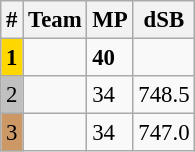<table class="wikitable" style="font-size: 95%;">
<tr>
<th>#</th>
<th>Team</th>
<th>MP</th>
<th>dSB</th>
</tr>
<tr>
<td style="background:gold;"><strong>1</strong></td>
<td><strong></strong></td>
<td><strong>40</strong></td>
<td></td>
</tr>
<tr>
<td style="background:silver;">2</td>
<td></td>
<td>34</td>
<td>748.5</td>
</tr>
<tr>
<td style="background:#cc9966;">3</td>
<td></td>
<td>34</td>
<td>747.0</td>
</tr>
</table>
